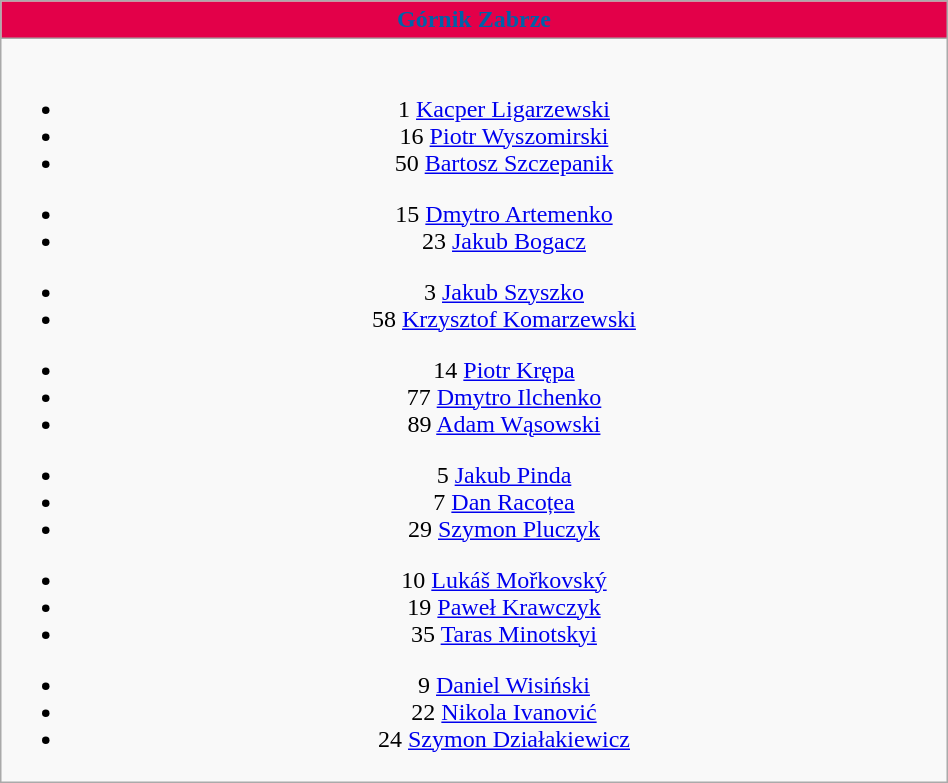<table class="wikitable" style="font-size:100%; text-align:center; width:50%">
<tr>
<th colspan=5 style="background-color:#E30049;color:#0061A9;text-align:center;"> Górnik Zabrze</th>
</tr>
<tr>
<td><br>
<ul><li>1  <a href='#'>Kacper Ligarzewski</a></li><li>16  <a href='#'>Piotr Wyszomirski</a></li><li>50  <a href='#'>Bartosz Szczepanik</a></li></ul><ul><li>15  <a href='#'>Dmytro Artemenko</a></li><li>23  <a href='#'>Jakub Bogacz</a></li></ul><ul><li>3  <a href='#'>Jakub Szyszko</a></li><li>58  <a href='#'>Krzysztof Komarzewski</a></li></ul><ul><li>14  <a href='#'>Piotr Krępa</a></li><li>77  <a href='#'>Dmytro Ilchenko</a></li><li>89  <a href='#'>Adam Wąsowski</a></li></ul><ul><li>5  <a href='#'>Jakub Pinda</a></li><li>7  <a href='#'>Dan Racoțea</a></li><li>29  <a href='#'>Szymon Pluczyk</a></li></ul><ul><li>10  <a href='#'>Lukáš Mořkovský</a></li><li>19  <a href='#'>Paweł Krawczyk</a></li><li>35  <a href='#'>Taras Minotskyi</a></li></ul><ul><li>9  <a href='#'>Daniel Wisiński</a></li><li>22  <a href='#'>Nikola Ivanović</a></li><li>24  <a href='#'>Szymon Działakiewicz</a></li></ul></td>
</tr>
</table>
